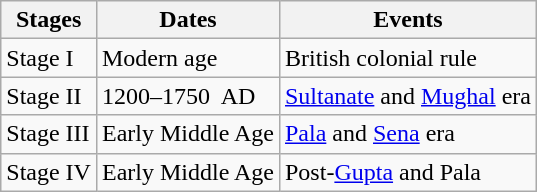<table class="wikitable">
<tr>
<th>Stages</th>
<th>Dates</th>
<th>Events</th>
</tr>
<tr>
<td>Stage I</td>
<td>Modern age</td>
<td>British colonial rule</td>
</tr>
<tr>
<td>Stage II</td>
<td>1200–1750  AD</td>
<td><a href='#'>Sultanate</a> and <a href='#'>Mughal</a> era</td>
</tr>
<tr>
<td>Stage III</td>
<td>Early Middle Age</td>
<td><a href='#'>Pala</a> and <a href='#'>Sena</a> era</td>
</tr>
<tr>
<td>Stage IV</td>
<td>Early Middle Age</td>
<td>Post-<a href='#'>Gupta</a> and Pala</td>
</tr>
</table>
